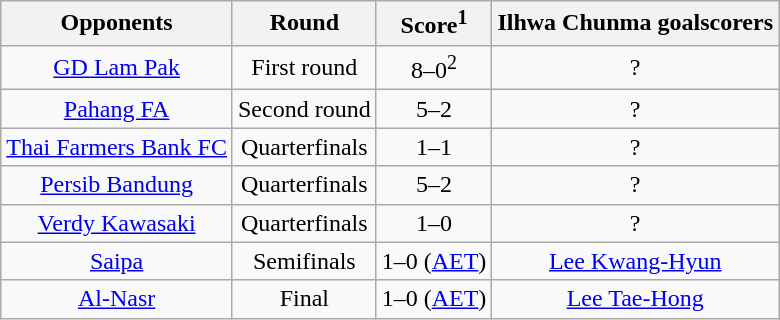<table class="wikitable" style="text-align: center">
<tr>
<th>Opponents</th>
<th>Round</th>
<th>Score<sup>1</sup></th>
<th>Ilhwa Chunma goalscorers</th>
</tr>
<tr>
<td> <a href='#'>GD Lam Pak</a></td>
<td>First round</td>
<td>8–0<sup>2</sup></td>
<td>?</td>
</tr>
<tr>
<td> <a href='#'>Pahang FA</a></td>
<td>Second round</td>
<td>5–2</td>
<td>?</td>
</tr>
<tr>
<td> <a href='#'>Thai Farmers Bank FC</a></td>
<td>Quarterfinals</td>
<td>1–1</td>
<td>?</td>
</tr>
<tr>
<td> <a href='#'>Persib Bandung</a></td>
<td>Quarterfinals</td>
<td>5–2</td>
<td>?</td>
</tr>
<tr>
<td> <a href='#'>Verdy Kawasaki</a></td>
<td>Quarterfinals</td>
<td>1–0</td>
<td>?</td>
</tr>
<tr>
<td> <a href='#'>Saipa</a></td>
<td>Semifinals</td>
<td>1–0 (<a href='#'>AET</a>)</td>
<td><a href='#'>Lee Kwang-Hyun</a> </td>
</tr>
<tr>
<td> <a href='#'>Al-Nasr</a></td>
<td>Final</td>
<td>1–0 (<a href='#'>AET</a>)</td>
<td><a href='#'>Lee Tae-Hong</a> </td>
</tr>
</table>
